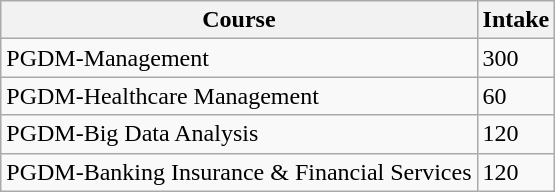<table class="wikitable">
<tr>
<th>Course</th>
<th>Intake</th>
</tr>
<tr>
<td>PGDM-Management</td>
<td>300</td>
</tr>
<tr>
<td>PGDM-Healthcare Management</td>
<td>60</td>
</tr>
<tr>
<td>PGDM-Big Data Analysis</td>
<td>120</td>
</tr>
<tr>
<td>PGDM-Banking Insurance & Financial Services</td>
<td>120</td>
</tr>
</table>
